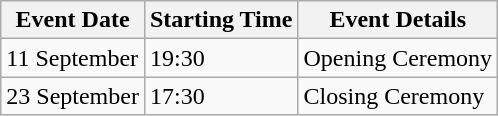<table class="wikitable">
<tr>
<th>Event Date</th>
<th>Starting Time</th>
<th>Event Details</th>
</tr>
<tr>
<td>11 September</td>
<td>19:30</td>
<td>Opening Ceremony</td>
</tr>
<tr>
<td>23 September</td>
<td>17:30</td>
<td>Closing Ceremony</td>
</tr>
</table>
